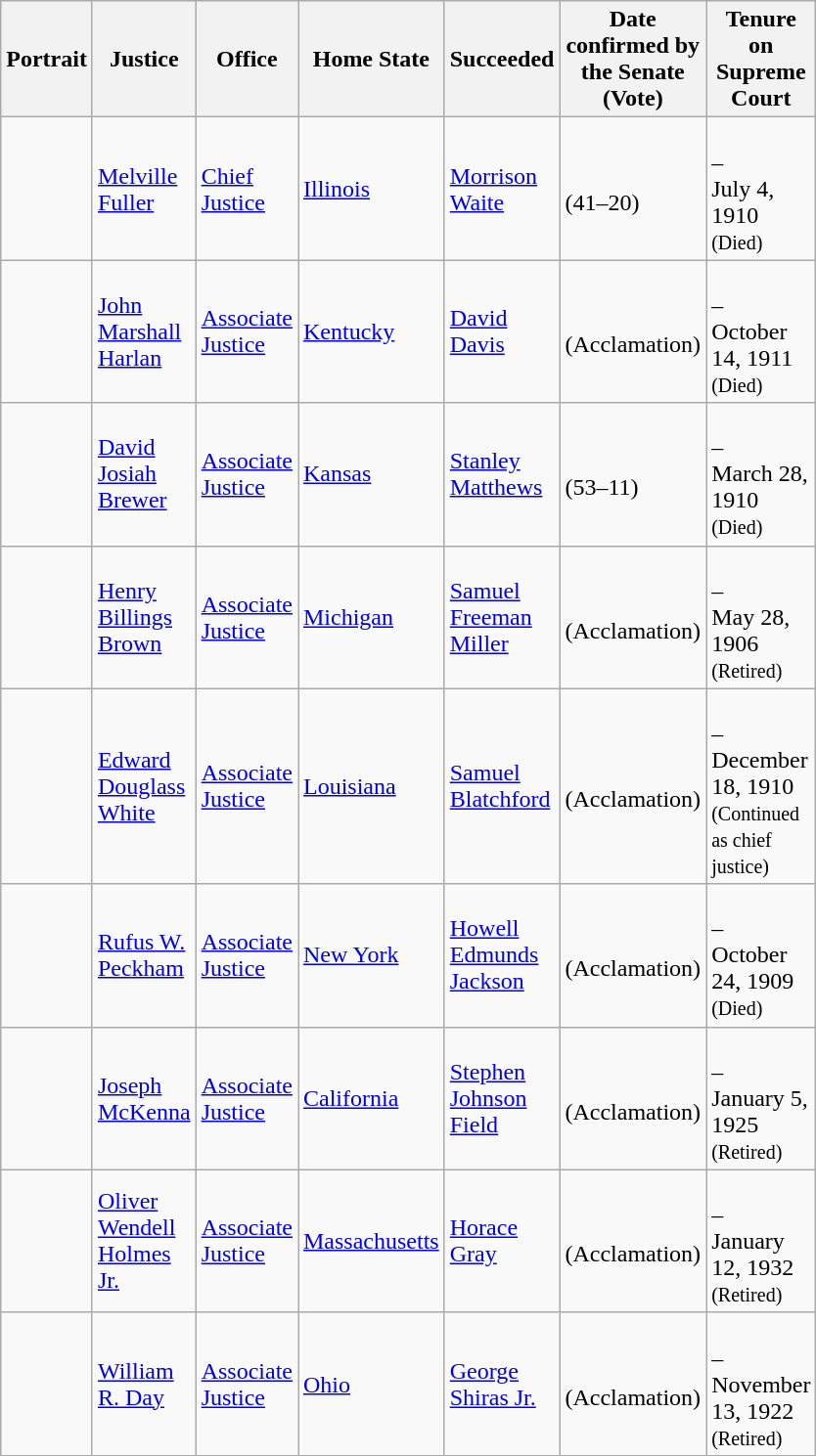<table class="wikitable sortable">
<tr>
<th scope="col" style="width: 10px;">Portrait</th>
<th scope="col" style="width: 10px;">Justice</th>
<th scope="col" style="width: 10px;">Office</th>
<th scope="col" style="width: 10px;">Home State</th>
<th scope="col" style="width: 10px;">Succeeded</th>
<th scope="col" style="width: 10px;">Date confirmed by the Senate<br>(Vote)</th>
<th scope="col" style="width: 10px;">Tenure on Supreme Court</th>
</tr>
<tr>
<td></td>
<td><a href='#'>Melville Fuller</a></td>
<td><a href='#'>Chief Justice</a></td>
<td><a href='#'>Illinois</a></td>
<td><a href='#'>Morrison Waite</a></td>
<td><br>(41–20)</td>
<td><br>–<br>July 4, 1910<br><small>(Died)</small></td>
</tr>
<tr>
<td></td>
<td><a href='#'>John Marshall Harlan</a></td>
<td><a href='#'>Associate Justice</a></td>
<td><a href='#'>Kentucky</a></td>
<td><a href='#'>David Davis</a></td>
<td><br>(Acclamation)</td>
<td><br>–<br>October 14, 1911<br><small>(Died)</small></td>
</tr>
<tr>
<td></td>
<td><a href='#'>David Josiah Brewer</a></td>
<td><a href='#'>Associate Justice</a></td>
<td><a href='#'>Kansas</a></td>
<td><a href='#'>Stanley Matthews</a></td>
<td><br>(53–11)</td>
<td><br>–<br>March 28, 1910<br><small>(Died)</small></td>
</tr>
<tr>
<td></td>
<td><a href='#'>Henry Billings Brown</a></td>
<td><a href='#'>Associate Justice</a></td>
<td><a href='#'>Michigan</a></td>
<td><a href='#'>Samuel Freeman Miller</a></td>
<td><br>(Acclamation)</td>
<td><br>–<br>May 28, 1906<br><small>(Retired)</small></td>
</tr>
<tr>
<td></td>
<td><a href='#'>Edward Douglass White</a></td>
<td><a href='#'>Associate Justice</a></td>
<td><a href='#'>Louisiana</a></td>
<td><a href='#'>Samuel Blatchford</a></td>
<td><br>(Acclamation)</td>
<td><br>–<br>December 18, 1910<br><small>(Continued as chief justice)</small></td>
</tr>
<tr>
<td></td>
<td><a href='#'>Rufus W. Peckham</a></td>
<td><a href='#'>Associate Justice</a></td>
<td><a href='#'>New York</a></td>
<td><a href='#'>Howell Edmunds Jackson</a></td>
<td><br>(Acclamation)</td>
<td><br>–<br>October 24, 1909<br><small>(Died)</small></td>
</tr>
<tr>
<td></td>
<td><a href='#'>Joseph McKenna</a></td>
<td><a href='#'>Associate Justice</a></td>
<td><a href='#'>California</a></td>
<td><a href='#'>Stephen Johnson Field</a></td>
<td><br>(Acclamation)</td>
<td><br>–<br>January 5, 1925<br><small>(Retired)</small></td>
</tr>
<tr>
<td></td>
<td><a href='#'>Oliver Wendell Holmes Jr.</a></td>
<td><a href='#'>Associate Justice</a></td>
<td><a href='#'>Massachusetts</a></td>
<td><a href='#'>Horace Gray</a></td>
<td><br>(Acclamation)</td>
<td><br>–<br>January 12, 1932<br><small>(Retired)</small></td>
</tr>
<tr>
<td></td>
<td><a href='#'>William R. Day</a></td>
<td><a href='#'>Associate Justice</a></td>
<td><a href='#'>Ohio</a></td>
<td><a href='#'>George Shiras Jr.</a></td>
<td><br>(Acclamation)</td>
<td><br>–<br>November 13, 1922<br><small>(Retired)</small></td>
</tr>
<tr>
</tr>
</table>
